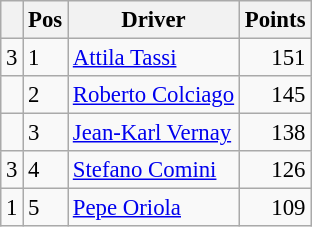<table class="wikitable" style="font-size: 95%;">
<tr>
<th></th>
<th>Pos</th>
<th>Driver</th>
<th>Points</th>
</tr>
<tr>
<td align="left"> 3</td>
<td>1</td>
<td> <a href='#'>Attila Tassi</a></td>
<td align="right">151</td>
</tr>
<tr>
<td align="left"></td>
<td>2</td>
<td> <a href='#'>Roberto Colciago</a></td>
<td align="right">145</td>
</tr>
<tr>
<td align="left"></td>
<td>3</td>
<td> <a href='#'>Jean-Karl Vernay</a></td>
<td align="right">138</td>
</tr>
<tr>
<td align="left"> 3</td>
<td>4</td>
<td> <a href='#'>Stefano Comini</a></td>
<td align="right">126</td>
</tr>
<tr>
<td align="left"> 1</td>
<td>5</td>
<td> <a href='#'>Pepe Oriola</a></td>
<td align="right">109</td>
</tr>
</table>
